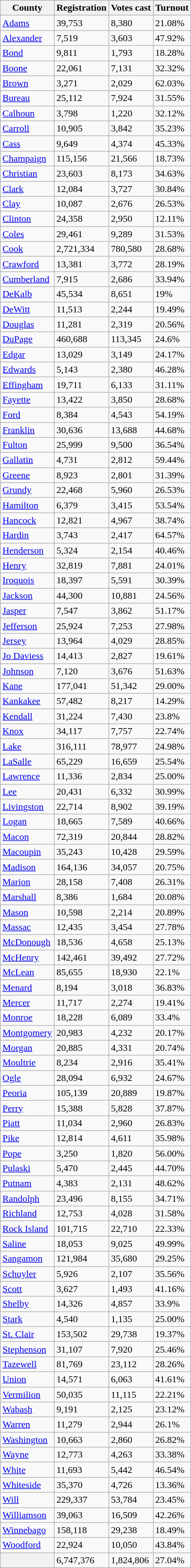<table class="wikitable collapsible collapsed sortable">
<tr>
<th>County</th>
<th>Registration</th>
<th>Votes cast</th>
<th>Turnout</th>
</tr>
<tr>
<td><a href='#'>Adams</a></td>
<td>39,753</td>
<td>8,380</td>
<td>21.08%</td>
</tr>
<tr>
<td><a href='#'>Alexander</a></td>
<td>7,519</td>
<td>3,603</td>
<td>47.92%</td>
</tr>
<tr>
<td><a href='#'>Bond</a></td>
<td>9,811</td>
<td>1,793</td>
<td>18.28%</td>
</tr>
<tr>
<td><a href='#'>Boone</a></td>
<td>22,061</td>
<td>7,131</td>
<td>32.32%</td>
</tr>
<tr>
<td><a href='#'>Brown</a></td>
<td>3,271</td>
<td>2,029</td>
<td>62.03%</td>
</tr>
<tr>
<td><a href='#'>Bureau</a></td>
<td>25,112</td>
<td>7,924</td>
<td>31.55%</td>
</tr>
<tr>
<td><a href='#'>Calhoun</a></td>
<td>3,798</td>
<td>1,220</td>
<td>32.12%</td>
</tr>
<tr>
<td><a href='#'>Carroll</a></td>
<td>10,905</td>
<td>3,842</td>
<td>35.23%</td>
</tr>
<tr>
<td><a href='#'>Cass</a></td>
<td>9,649</td>
<td>4,374</td>
<td>45.33%</td>
</tr>
<tr>
<td><a href='#'>Champaign</a></td>
<td>115,156</td>
<td>21,566</td>
<td>18.73%</td>
</tr>
<tr>
<td><a href='#'>Christian</a></td>
<td>23,603</td>
<td>8,173</td>
<td>34.63%</td>
</tr>
<tr>
<td><a href='#'>Clark</a></td>
<td>12,084</td>
<td>3,727</td>
<td>30.84%</td>
</tr>
<tr>
<td><a href='#'>Clay</a></td>
<td>10,087</td>
<td>2,676</td>
<td>26.53%</td>
</tr>
<tr>
<td><a href='#'>Clinton</a></td>
<td>24,358</td>
<td>2,950</td>
<td>12.11%</td>
</tr>
<tr>
<td><a href='#'>Coles</a></td>
<td>29,461</td>
<td>9,289</td>
<td>31.53%</td>
</tr>
<tr>
<td><a href='#'>Cook</a></td>
<td>2,721,334</td>
<td>780,580</td>
<td>28.68%</td>
</tr>
<tr>
<td><a href='#'>Crawford</a></td>
<td>13,381</td>
<td>3,772</td>
<td>28.19%</td>
</tr>
<tr>
<td><a href='#'>Cumberland</a></td>
<td>7,915</td>
<td>2,686</td>
<td>33.94%</td>
</tr>
<tr>
<td><a href='#'>DeKalb</a></td>
<td>45,534</td>
<td>8,651</td>
<td>19%</td>
</tr>
<tr>
<td><a href='#'>DeWitt</a></td>
<td>11,513</td>
<td>2,244</td>
<td>19.49%</td>
</tr>
<tr>
<td><a href='#'>Douglas</a></td>
<td>11,281</td>
<td>2,319</td>
<td>20.56%</td>
</tr>
<tr>
<td><a href='#'>DuPage</a></td>
<td>460,688</td>
<td>113,345</td>
<td>24.6%</td>
</tr>
<tr>
<td><a href='#'>Edgar</a></td>
<td>13,029</td>
<td>3,149</td>
<td>24.17%</td>
</tr>
<tr>
<td><a href='#'>Edwards</a></td>
<td>5,143</td>
<td>2,380</td>
<td>46.28%</td>
</tr>
<tr>
<td><a href='#'>Effingham</a></td>
<td>19,711</td>
<td>6,133</td>
<td>31.11%</td>
</tr>
<tr>
<td><a href='#'>Fayette</a></td>
<td>13,422</td>
<td>3,850</td>
<td>28.68%</td>
</tr>
<tr>
<td><a href='#'>Ford</a></td>
<td>8,384</td>
<td>4,543</td>
<td>54.19%</td>
</tr>
<tr>
<td><a href='#'>Franklin</a></td>
<td>30,636</td>
<td>13,688</td>
<td>44.68%</td>
</tr>
<tr>
<td><a href='#'>Fulton</a></td>
<td>25,999</td>
<td>9,500</td>
<td>36.54%</td>
</tr>
<tr>
<td><a href='#'>Gallatin</a></td>
<td>4,731</td>
<td>2,812</td>
<td>59.44%</td>
</tr>
<tr>
<td><a href='#'>Greene</a></td>
<td>8,923</td>
<td>2,801</td>
<td>31.39%</td>
</tr>
<tr>
<td><a href='#'>Grundy</a></td>
<td>22,468</td>
<td>5,960</td>
<td>26.53%</td>
</tr>
<tr>
<td><a href='#'>Hamilton</a></td>
<td>6,379</td>
<td>3,415</td>
<td>53.54%</td>
</tr>
<tr>
<td><a href='#'>Hancock</a></td>
<td>12,821</td>
<td>4,967</td>
<td>38.74%</td>
</tr>
<tr>
<td><a href='#'>Hardin</a></td>
<td>3,743</td>
<td>2,417</td>
<td>64.57%</td>
</tr>
<tr>
<td><a href='#'>Henderson</a></td>
<td>5,324</td>
<td>2,154</td>
<td>40.46%</td>
</tr>
<tr>
<td><a href='#'>Henry</a></td>
<td>32,819</td>
<td>7,881</td>
<td>24.01%</td>
</tr>
<tr>
<td><a href='#'>Iroquois</a></td>
<td>18,397</td>
<td>5,591</td>
<td>30.39%</td>
</tr>
<tr>
<td><a href='#'>Jackson</a></td>
<td>44,300</td>
<td>10,881</td>
<td>24.56%</td>
</tr>
<tr>
<td><a href='#'>Jasper</a></td>
<td>7,547</td>
<td>3,862</td>
<td>51.17%</td>
</tr>
<tr>
<td><a href='#'>Jefferson</a></td>
<td>25,924</td>
<td>7,253</td>
<td>27.98%</td>
</tr>
<tr>
<td><a href='#'>Jersey</a></td>
<td>13,964</td>
<td>4,029</td>
<td>28.85%</td>
</tr>
<tr>
<td><a href='#'>Jo Daviess</a></td>
<td>14,413</td>
<td>2,827</td>
<td>19.61%</td>
</tr>
<tr>
<td><a href='#'>Johnson</a></td>
<td>7,120</td>
<td>3,676</td>
<td>51.63%</td>
</tr>
<tr>
<td><a href='#'>Kane</a></td>
<td>177,041</td>
<td>51,342</td>
<td>29.00%</td>
</tr>
<tr>
<td><a href='#'>Kankakee</a></td>
<td>57,482</td>
<td>8,217</td>
<td>14.29%</td>
</tr>
<tr>
<td><a href='#'>Kendall</a></td>
<td>31,224</td>
<td>7,430</td>
<td>23.8%</td>
</tr>
<tr>
<td><a href='#'>Knox</a></td>
<td>34,117</td>
<td>7,757</td>
<td>22.74%</td>
</tr>
<tr>
<td><a href='#'>Lake</a></td>
<td>316,111</td>
<td>78,977</td>
<td>24.98%</td>
</tr>
<tr>
<td><a href='#'>LaSalle</a></td>
<td>65,229</td>
<td>16,659</td>
<td>25.54%</td>
</tr>
<tr>
<td><a href='#'>Lawrence</a></td>
<td>11,336</td>
<td>2,834</td>
<td>25.00%</td>
</tr>
<tr>
<td><a href='#'>Lee</a></td>
<td>20,431</td>
<td>6,332</td>
<td>30.99%</td>
</tr>
<tr>
<td><a href='#'>Livingston</a></td>
<td>22,714</td>
<td>8,902</td>
<td>39.19%</td>
</tr>
<tr>
<td><a href='#'>Logan</a></td>
<td>18,665</td>
<td>7,589</td>
<td>40.66%</td>
</tr>
<tr>
<td><a href='#'>Macon</a></td>
<td>72,319</td>
<td>20,844</td>
<td>28.82%</td>
</tr>
<tr>
<td><a href='#'>Macoupin</a></td>
<td>35,243</td>
<td>10,428</td>
<td>29.59%</td>
</tr>
<tr>
<td><a href='#'>Madison</a></td>
<td>164,136</td>
<td>34,057</td>
<td>20.75%</td>
</tr>
<tr>
<td><a href='#'>Marion</a></td>
<td>28,158</td>
<td>7,408</td>
<td>26.31%</td>
</tr>
<tr>
<td><a href='#'>Marshall</a></td>
<td>8,386</td>
<td>1,684</td>
<td>20.08%</td>
</tr>
<tr>
<td><a href='#'>Mason</a></td>
<td>10,598</td>
<td>2,214</td>
<td>20.89%</td>
</tr>
<tr>
<td><a href='#'>Massac</a></td>
<td>12,435</td>
<td>3,454</td>
<td>27.78%</td>
</tr>
<tr>
<td><a href='#'>McDonough</a></td>
<td>18,536</td>
<td>4,658</td>
<td>25.13%</td>
</tr>
<tr>
<td><a href='#'>McHenry</a></td>
<td>142,461</td>
<td>39,492</td>
<td>27.72%</td>
</tr>
<tr>
<td><a href='#'>McLean</a></td>
<td>85,655</td>
<td>18,930</td>
<td>22.1%</td>
</tr>
<tr>
<td><a href='#'>Menard</a></td>
<td>8,194</td>
<td>3,018</td>
<td>36.83%</td>
</tr>
<tr>
<td><a href='#'>Mercer</a></td>
<td>11,717</td>
<td>2,274</td>
<td>19.41%</td>
</tr>
<tr>
<td><a href='#'>Monroe</a></td>
<td>18,228</td>
<td>6,089</td>
<td>33.4%</td>
</tr>
<tr>
<td><a href='#'>Montgomery</a></td>
<td>20,983</td>
<td>4,232</td>
<td>20.17%</td>
</tr>
<tr>
<td><a href='#'>Morgan</a></td>
<td>20,885</td>
<td>4,331</td>
<td>20.74%</td>
</tr>
<tr>
<td><a href='#'>Moultrie</a></td>
<td>8,234</td>
<td>2,916</td>
<td>35.41%</td>
</tr>
<tr>
<td><a href='#'>Ogle</a></td>
<td>28,094</td>
<td>6,932</td>
<td>24.67%</td>
</tr>
<tr>
<td><a href='#'>Peoria</a></td>
<td>105,139</td>
<td>20,889</td>
<td>19.87%</td>
</tr>
<tr>
<td><a href='#'>Perry</a></td>
<td>15,388</td>
<td>5,828</td>
<td>37.87%</td>
</tr>
<tr>
<td><a href='#'>Piatt</a></td>
<td>11,034</td>
<td>2,960</td>
<td>26.83%</td>
</tr>
<tr>
<td><a href='#'>Pike</a></td>
<td>12,814</td>
<td>4,611</td>
<td>35.98%</td>
</tr>
<tr>
<td><a href='#'>Pope</a></td>
<td>3,250</td>
<td>1,820</td>
<td>56.00%</td>
</tr>
<tr>
<td><a href='#'>Pulaski</a></td>
<td>5,470</td>
<td>2,445</td>
<td>44.70%</td>
</tr>
<tr>
<td><a href='#'>Putnam</a></td>
<td>4,383</td>
<td>2,131</td>
<td>48.62%</td>
</tr>
<tr>
<td><a href='#'>Randolph</a></td>
<td>23,496</td>
<td>8,155</td>
<td>34.71%</td>
</tr>
<tr>
<td><a href='#'>Richland</a></td>
<td>12,753</td>
<td>4,028</td>
<td>31.58%</td>
</tr>
<tr>
<td><a href='#'>Rock Island</a></td>
<td>101,715</td>
<td>22,710</td>
<td>22.33%</td>
</tr>
<tr>
<td><a href='#'>Saline</a></td>
<td>18,053</td>
<td>9,025</td>
<td>49.99%</td>
</tr>
<tr>
<td><a href='#'>Sangamon</a></td>
<td>121,984</td>
<td>35,680</td>
<td>29.25%</td>
</tr>
<tr>
<td><a href='#'>Schuyler</a></td>
<td>5,926</td>
<td>2,107</td>
<td>35.56%</td>
</tr>
<tr>
<td><a href='#'>Scott</a></td>
<td>3,627</td>
<td>1,493</td>
<td>41.16%</td>
</tr>
<tr>
<td><a href='#'>Shelby</a></td>
<td>14,326</td>
<td>4,857</td>
<td>33.9%</td>
</tr>
<tr>
<td><a href='#'>Stark</a></td>
<td>4,540</td>
<td>1,135</td>
<td>25.00%</td>
</tr>
<tr>
<td><a href='#'>St. Clair</a></td>
<td>153,502</td>
<td>29,738</td>
<td>19.37%</td>
</tr>
<tr>
<td><a href='#'>Stephenson</a></td>
<td>31,107</td>
<td>7,920</td>
<td>25.46%</td>
</tr>
<tr>
<td><a href='#'>Tazewell</a></td>
<td>81,769</td>
<td>23,112</td>
<td>28.26%</td>
</tr>
<tr>
<td><a href='#'>Union</a></td>
<td>14,571</td>
<td>6,063</td>
<td>41.61%</td>
</tr>
<tr>
<td><a href='#'>Vermilion</a></td>
<td>50,035</td>
<td>11,115</td>
<td>22.21%</td>
</tr>
<tr>
<td><a href='#'>Wabash</a></td>
<td>9,191</td>
<td>2,125</td>
<td>23.12%</td>
</tr>
<tr>
<td><a href='#'>Warren</a></td>
<td>11,279</td>
<td>2,944</td>
<td>26.1%</td>
</tr>
<tr>
<td><a href='#'>Washington</a></td>
<td>10,663</td>
<td>2,860</td>
<td>26.82%</td>
</tr>
<tr>
<td><a href='#'>Wayne</a></td>
<td>12,773</td>
<td>4,263</td>
<td>33.38%</td>
</tr>
<tr>
<td><a href='#'>White</a></td>
<td>11,693</td>
<td>5,442</td>
<td>46.54%</td>
</tr>
<tr>
<td><a href='#'>Whiteside</a></td>
<td>35,370</td>
<td>4,726</td>
<td>13.36%</td>
</tr>
<tr>
<td><a href='#'>Will</a></td>
<td>229,337</td>
<td>53,784</td>
<td>23.45%</td>
</tr>
<tr>
<td><a href='#'>Williamson</a></td>
<td>39,063</td>
<td>16,509</td>
<td>42.26%</td>
</tr>
<tr>
<td><a href='#'>Winnebago</a></td>
<td>158,118</td>
<td>29,238</td>
<td>18.49%</td>
</tr>
<tr>
<td><a href='#'>Woodford</a></td>
<td>22,924</td>
<td>10,050</td>
<td>43.84%</td>
</tr>
<tr>
<th></th>
<td>6,747,376</td>
<td>1,824,806</td>
<td>27.04%</td>
</tr>
</table>
